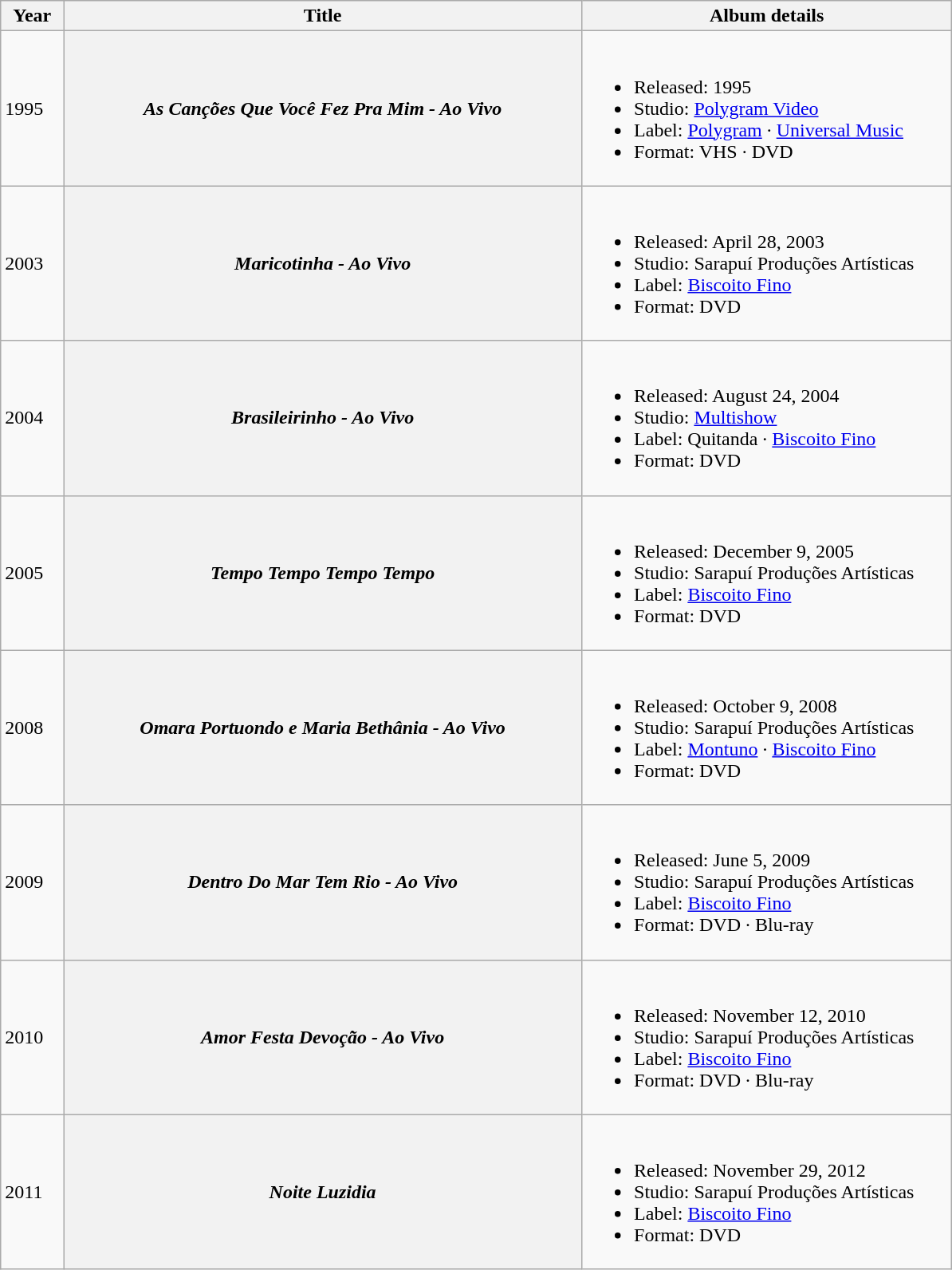<table class="wikitable plainrowheaders" style="width:63%;">
<tr>
<th scope="col" style="width:3%;">Year</th>
<th scope="col" style="width:35%;">Title</th>
<th scope="col" style="width:25%;">Album details</th>
</tr>
<tr>
<td>1995</td>
<th scope="row"><em>As Canções Que Você Fez Pra Mim - Ao Vivo</em></th>
<td><br><ul><li>Released:  1995</li><li>Studio: <a href='#'>Polygram Video</a></li><li>Label: <a href='#'>Polygram</a> · <a href='#'>Universal Music</a></li><li>Format: VHS · DVD</li></ul></td>
</tr>
<tr>
<td>2003</td>
<th scope="row"><em>Maricotinha - Ao Vivo</em></th>
<td><br><ul><li>Released: April 28, 2003</li><li>Studio: Sarapuí Produções Artísticas</li><li>Label: <a href='#'>Biscoito Fino</a></li><li>Format: DVD</li></ul></td>
</tr>
<tr>
<td>2004</td>
<th scope="row"><em>Brasileirinho - Ao Vivo</em></th>
<td><br><ul><li>Released: August 24, 2004</li><li>Studio: <a href='#'>Multishow</a></li><li>Label: Quitanda · <a href='#'>Biscoito Fino</a></li><li>Format: DVD</li></ul></td>
</tr>
<tr>
<td>2005</td>
<th scope="row"><em>Tempo Tempo Tempo Tempo</em></th>
<td><br><ul><li>Released: December 9, 2005</li><li>Studio: Sarapuí Produções Artísticas</li><li>Label: <a href='#'>Biscoito Fino</a></li><li>Format: DVD</li></ul></td>
</tr>
<tr>
<td>2008</td>
<th scope="row"><em>Omara Portuondo e Maria Bethânia - Ao Vivo</em></th>
<td><br><ul><li>Released: October 9, 2008</li><li>Studio: Sarapuí Produções Artísticas</li><li>Label: <a href='#'>Montuno</a> · <a href='#'>Biscoito Fino</a></li><li>Format: DVD</li></ul></td>
</tr>
<tr>
<td>2009</td>
<th scope="row"><em>Dentro Do Mar Tem Rio - Ao Vivo</em></th>
<td><br><ul><li>Released: June 5, 2009</li><li>Studio: Sarapuí Produções Artísticas</li><li>Label: <a href='#'>Biscoito Fino</a></li><li>Format: DVD · Blu-ray</li></ul></td>
</tr>
<tr>
<td>2010</td>
<th scope="row"><em>Amor Festa Devoção - Ao Vivo</em></th>
<td><br><ul><li>Released: November 12, 2010</li><li>Studio: Sarapuí Produções Artísticas</li><li>Label: <a href='#'>Biscoito Fino</a></li><li>Format: DVD · Blu-ray</li></ul></td>
</tr>
<tr>
<td>2011</td>
<th scope="row"><em>Noite Luzidia</em></th>
<td><br><ul><li>Released: November 29, 2012</li><li>Studio: Sarapuí Produções Artísticas</li><li>Label: <a href='#'>Biscoito Fino</a></li><li>Format: DVD</li></ul></td>
</tr>
</table>
